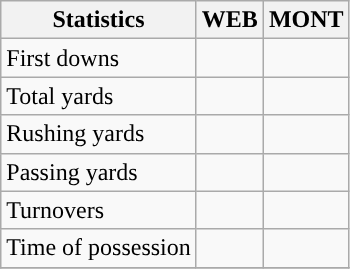<table class="wikitable" style="float: left;">
<tr>
<th>Statistics</th>
<th>WEB</th>
<th>MONT</th>
</tr>
<tr>
<td>First downs</td>
<td></td>
<td></td>
</tr>
<tr>
<td>Total yards</td>
<td></td>
<td></td>
</tr>
<tr>
<td>Rushing yards</td>
<td></td>
<td></td>
</tr>
<tr>
<td>Passing yards</td>
<td></td>
<td></td>
</tr>
<tr>
<td>Turnovers</td>
<td></td>
<td></td>
</tr>
<tr>
<td>Time of possession</td>
<td></td>
<td></td>
</tr>
<tr>
</tr>
</table>
